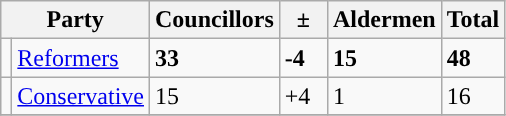<table class="wikitable">
<tr>
<th colspan="2">Party</th>
<th>Councillors</th>
<th>  ±  </th>
<th>Aldermen</th>
<th>Total</th>
</tr>
<tr>
<td style="background-color: "></td>
<td><a href='#'>Reformers</a></td>
<td><strong>33</strong></td>
<td><strong>-4</strong></td>
<td><strong>15</strong></td>
<td><strong>48</strong></td>
</tr>
<tr>
<td style="background-color: "></td>
<td><a href='#'>Conservative</a></td>
<td>15</td>
<td>+4</td>
<td>1</td>
<td>16</td>
</tr>
<tr>
</tr>
</table>
